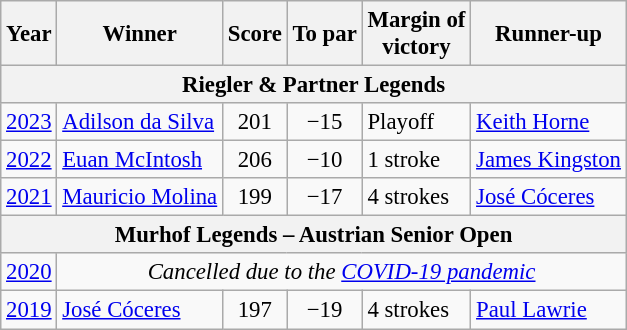<table class="wikitable" style="font-size:95%">
<tr>
<th>Year</th>
<th>Winner</th>
<th>Score</th>
<th>To par</th>
<th>Margin of<br>victory</th>
<th>Runner-up</th>
</tr>
<tr>
<th colspan=6>Riegler & Partner Legends</th>
</tr>
<tr>
<td><a href='#'>2023</a></td>
<td> <a href='#'>Adilson da Silva</a></td>
<td align=center>201</td>
<td align=center>−15</td>
<td>Playoff</td>
<td> <a href='#'>Keith Horne</a></td>
</tr>
<tr>
<td><a href='#'>2022</a></td>
<td> <a href='#'>Euan McIntosh</a></td>
<td align=center>206</td>
<td align=center>−10</td>
<td>1 stroke</td>
<td> <a href='#'>James Kingston</a></td>
</tr>
<tr>
<td><a href='#'>2021</a></td>
<td> <a href='#'>Mauricio Molina</a></td>
<td align=center>199</td>
<td align=center>−17</td>
<td>4 strokes</td>
<td> <a href='#'>José Cóceres</a></td>
</tr>
<tr>
<th colspan=6>Murhof Legends – Austrian Senior Open</th>
</tr>
<tr>
<td><a href='#'>2020</a></td>
<td colspan=5 align=center><em>Cancelled due to the <a href='#'>COVID-19 pandemic</a></em></td>
</tr>
<tr>
<td><a href='#'>2019</a></td>
<td> <a href='#'>José Cóceres</a></td>
<td align=center>197</td>
<td align=center>−19</td>
<td>4 strokes</td>
<td> <a href='#'>Paul Lawrie</a></td>
</tr>
</table>
